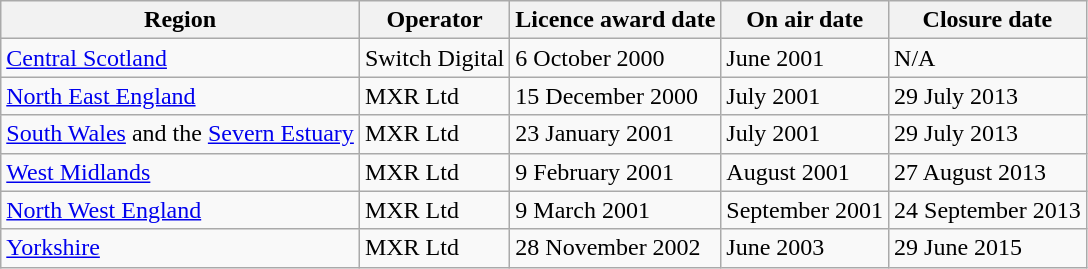<table class="wikitable sortable">
<tr>
<th>Region</th>
<th>Operator</th>
<th>Licence award date</th>
<th>On air date</th>
<th>Closure date</th>
</tr>
<tr>
<td><a href='#'>Central Scotland</a></td>
<td>Switch Digital</td>
<td>6 October 2000</td>
<td>June 2001</td>
<td>N/A</td>
</tr>
<tr>
<td><a href='#'>North East England</a></td>
<td>MXR Ltd</td>
<td>15 December 2000</td>
<td>July 2001</td>
<td>29 July 2013</td>
</tr>
<tr>
<td><a href='#'>South Wales</a> and the <a href='#'>Severn Estuary</a></td>
<td>MXR Ltd</td>
<td>23 January 2001</td>
<td>July 2001</td>
<td>29 July 2013</td>
</tr>
<tr>
<td><a href='#'>West Midlands</a></td>
<td>MXR Ltd</td>
<td>9 February 2001</td>
<td>August 2001</td>
<td>27 August 2013</td>
</tr>
<tr>
<td><a href='#'>North West England</a></td>
<td>MXR Ltd</td>
<td>9 March 2001</td>
<td>September 2001</td>
<td>24 September 2013</td>
</tr>
<tr>
<td><a href='#'>Yorkshire</a></td>
<td>MXR Ltd</td>
<td>28 November 2002</td>
<td>June 2003</td>
<td>29 June 2015</td>
</tr>
</table>
